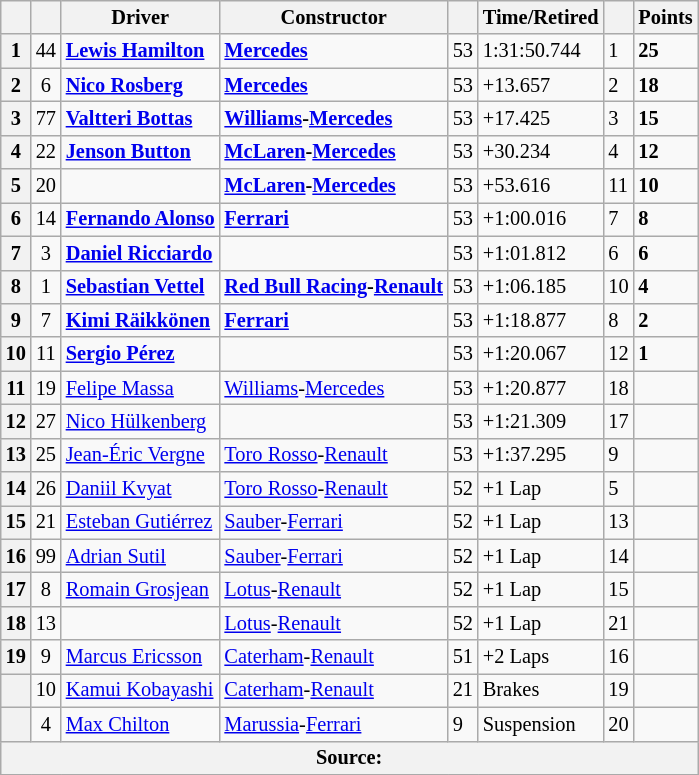<table class=wikitable style="font-size:85%">
<tr>
<th scope="col"></th>
<th scope="col"></th>
<th scope="col" style="border-left:0px;">Driver</th>
<th scope="col">Constructor</th>
<th scope="col"></th>
<th scope="col">Time/Retired</th>
<th scope="col"></th>
<th scope="col">Points</th>
</tr>
<tr>
<th scope="row">1</th>
<td align="center">44</td>
<td style="border-left:0px"><strong></strong> <strong><a href='#'>Lewis Hamilton</a></strong></td>
<td><strong><a href='#'>Mercedes</a></strong></td>
<td>53</td>
<td>1:31:50.744</td>
<td>1</td>
<td><strong>25</strong></td>
</tr>
<tr>
<th scope="row">2</th>
<td align="center">6</td>
<td style="border-left:0px"><strong></strong> <strong><a href='#'>Nico Rosberg</a></strong></td>
<td><strong><a href='#'>Mercedes</a></strong></td>
<td>53</td>
<td>+13.657</td>
<td>2</td>
<td><strong>18</strong></td>
</tr>
<tr>
<th scope="row">3</th>
<td align="center">77</td>
<td style="border-left:0px"><strong></strong> <strong><a href='#'>Valtteri Bottas</a></strong></td>
<td><strong><a href='#'>Williams</a>-<a href='#'>Mercedes</a></strong></td>
<td>53</td>
<td>+17.425</td>
<td>3</td>
<td><strong>15</strong></td>
</tr>
<tr>
<th scope="row">4</th>
<td align="center">22</td>
<td style="border-left:0px"><strong></strong> <strong><a href='#'>Jenson Button</a></strong></td>
<td><strong><a href='#'>McLaren</a>-<a href='#'>Mercedes</a></strong></td>
<td>53</td>
<td>+30.234</td>
<td>4</td>
<td><strong>12</strong></td>
</tr>
<tr>
<th scope="row">5</th>
<td align="center">20</td>
<td style="border-left:0px"></td>
<td><strong><a href='#'>McLaren</a>-<a href='#'>Mercedes</a></strong></td>
<td>53</td>
<td>+53.616</td>
<td>11</td>
<td><strong>10</strong></td>
</tr>
<tr>
<th scope="row">6</th>
<td align="center">14</td>
<td style="border-left:0px"><strong></strong> <strong><a href='#'>Fernando Alonso</a></strong></td>
<td><strong><a href='#'>Ferrari</a></strong></td>
<td>53</td>
<td>+1:00.016</td>
<td>7</td>
<td><strong>8</strong></td>
</tr>
<tr>
<th scope="row">7</th>
<td align="center">3</td>
<td style="border-left:0px"> <strong><a href='#'>Daniel Ricciardo</a></strong></td>
<td></td>
<td>53</td>
<td>+1:01.812</td>
<td>6</td>
<td><strong>6</strong></td>
</tr>
<tr>
<th scope="row">8</th>
<td align="center">1</td>
<td style="border-left:0px"><strong></strong> <strong><a href='#'>Sebastian Vettel</a></strong></td>
<td><strong><a href='#'>Red Bull Racing</a>-<a href='#'>Renault</a></strong></td>
<td>53</td>
<td>+1:06.185</td>
<td>10</td>
<td><strong>4</strong></td>
</tr>
<tr>
<th scope="row">9</th>
<td align="center">7</td>
<td style="border-left:0px"><strong></strong> <strong><a href='#'>Kimi Räikkönen</a></strong></td>
<td><strong><a href='#'>Ferrari</a></strong></td>
<td>53</td>
<td>+1:18.877</td>
<td>8</td>
<td><strong>2</strong></td>
</tr>
<tr>
<th scope="row">10</th>
<td align="center">11</td>
<td style="border-left:0px"><strong></strong> <strong><a href='#'>Sergio Pérez</a></strong></td>
<td></td>
<td>53</td>
<td>+1:20.067</td>
<td>12</td>
<td><strong>1</strong></td>
</tr>
<tr>
<th scope="row">11</th>
<td align="center">19</td>
<td style="border-left:0px"> <a href='#'>Felipe Massa</a></td>
<td><a href='#'>Williams</a>-<a href='#'>Mercedes</a></td>
<td>53</td>
<td>+1:20.877</td>
<td>18</td>
<td></td>
</tr>
<tr>
<th scope="row">12</th>
<td align="center">27</td>
<td style="border-left:0px"> <a href='#'>Nico Hülkenberg</a></td>
<td></td>
<td>53</td>
<td>+1:21.309</td>
<td>17</td>
<td></td>
</tr>
<tr>
<th scope="row">13</th>
<td align="center">25</td>
<td style="border-left:0px"> <a href='#'>Jean-Éric Vergne</a></td>
<td><a href='#'>Toro Rosso</a>-<a href='#'>Renault</a></td>
<td>53</td>
<td>+1:37.295</td>
<td>9</td>
<td></td>
</tr>
<tr>
<th scope="row">14</th>
<td align="center">26</td>
<td style="border-left:0px"> <a href='#'>Daniil Kvyat</a></td>
<td><a href='#'>Toro Rosso</a>-<a href='#'>Renault</a></td>
<td>52</td>
<td>+1 Lap</td>
<td>5</td>
<td></td>
</tr>
<tr>
<th scope="row">15</th>
<td align="center">21</td>
<td style="border-left:0px"> <a href='#'>Esteban Gutiérrez</a></td>
<td><a href='#'>Sauber</a>-<a href='#'>Ferrari</a></td>
<td>52</td>
<td>+1 Lap</td>
<td>13</td>
<td></td>
</tr>
<tr>
<th scope="row">16</th>
<td align="center">99</td>
<td style="border-left:0px"> <a href='#'>Adrian Sutil</a></td>
<td><a href='#'>Sauber</a>-<a href='#'>Ferrari</a></td>
<td>52</td>
<td>+1 Lap</td>
<td>14</td>
<td></td>
</tr>
<tr>
<th scope="row">17</th>
<td align="center">8</td>
<td style="border-left:0px"> <a href='#'>Romain Grosjean</a></td>
<td><a href='#'>Lotus</a>-<a href='#'>Renault</a></td>
<td>52</td>
<td>+1 Lap</td>
<td>15</td>
<td></td>
</tr>
<tr>
<th scope="row">18</th>
<td align="center">13</td>
<td style="border-left:0px"></td>
<td><a href='#'>Lotus</a>-<a href='#'>Renault</a></td>
<td>52</td>
<td>+1 Lap</td>
<td>21</td>
<td></td>
</tr>
<tr>
<th scope="row">19</th>
<td align="center">9</td>
<td style="border-left:0px"> <a href='#'>Marcus Ericsson</a></td>
<td><a href='#'>Caterham</a>-<a href='#'>Renault</a></td>
<td>51</td>
<td>+2 Laps</td>
<td>16</td>
<td></td>
</tr>
<tr>
<th scope="row"></th>
<td align="center">10</td>
<td style="border-left:0px"> <a href='#'>Kamui Kobayashi</a></td>
<td><a href='#'>Caterham</a>-<a href='#'>Renault</a></td>
<td>21</td>
<td>Brakes</td>
<td>19</td>
<td></td>
</tr>
<tr>
<th scope="row"></th>
<td align="center">4</td>
<td style="border-left:0px"> <a href='#'>Max Chilton</a></td>
<td><a href='#'>Marussia</a>-<a href='#'>Ferrari</a></td>
<td>9</td>
<td>Suspension</td>
<td>20</td>
<td></td>
</tr>
<tr>
<th colspan=9>Source:</th>
</tr>
<tr>
</tr>
</table>
